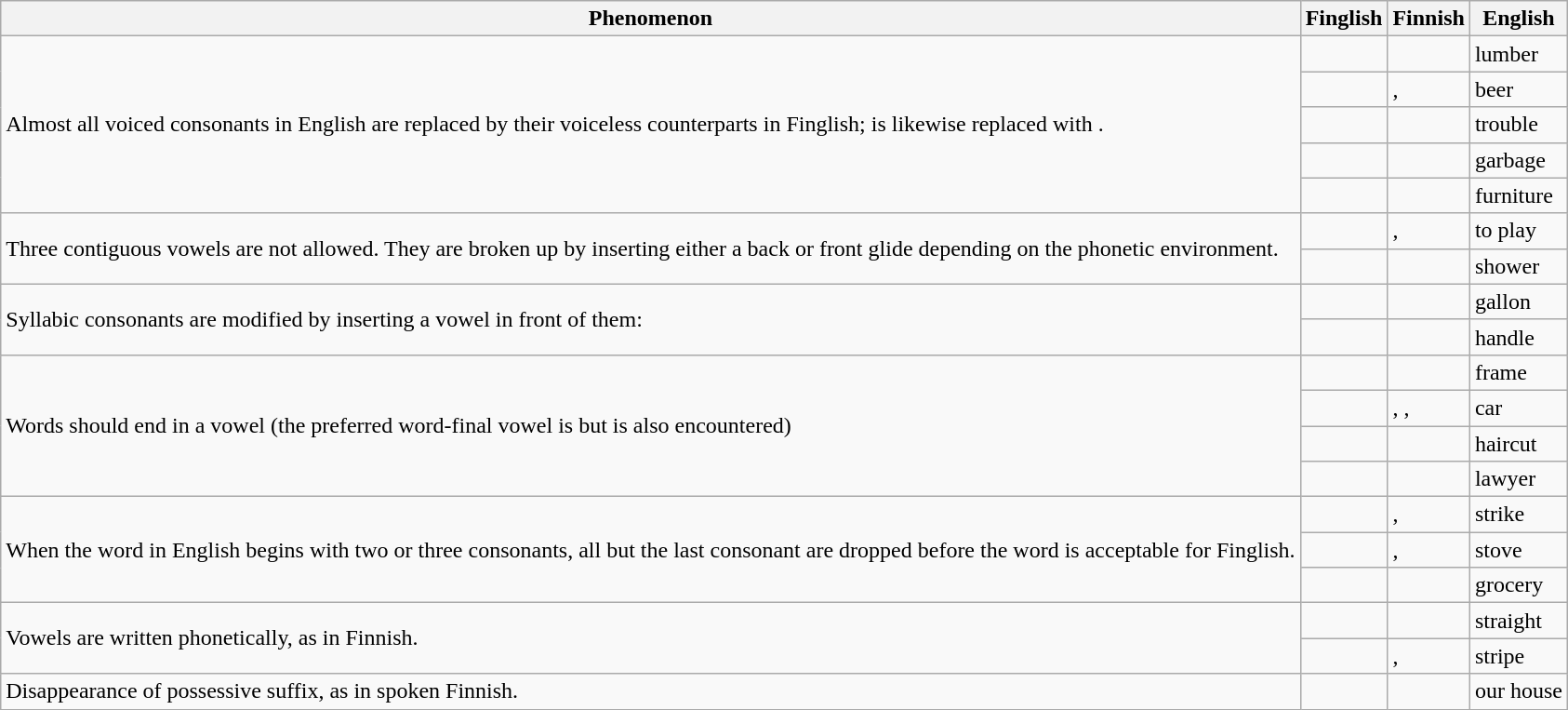<table class="wikitable">
<tr>
<th>Phenomenon</th>
<th>Finglish</th>
<th>Finnish</th>
<th>English</th>
</tr>
<tr>
<td rowspan=5>Almost all voiced consonants in English are replaced by their voiceless counterparts in Finglish;  is likewise replaced with .</td>
<td></td>
<td></td>
<td>lumber</td>
</tr>
<tr>
<td></td>
<td>, </td>
<td>beer</td>
</tr>
<tr>
<td></td>
<td></td>
<td>trouble</td>
</tr>
<tr>
<td></td>
<td></td>
<td>garbage</td>
</tr>
<tr>
<td></td>
<td></td>
<td>furniture</td>
</tr>
<tr>
<td rowspan=2>Three contiguous vowels are not allowed. They are broken up by inserting either a back or front glide depending on the phonetic environment.</td>
<td></td>
<td>, </td>
<td>to play</td>
</tr>
<tr>
<td></td>
<td></td>
<td>shower</td>
</tr>
<tr>
<td rowspan=2>Syllabic consonants are modified by inserting a vowel in front of them:</td>
<td></td>
<td></td>
<td>gallon</td>
</tr>
<tr>
<td></td>
<td></td>
<td>handle</td>
</tr>
<tr>
<td rowspan=4>Words should end in a vowel (the preferred word-final vowel is  but  is also encountered)</td>
<td></td>
<td></td>
<td>frame</td>
</tr>
<tr>
<td></td>
<td>, , </td>
<td>car</td>
</tr>
<tr>
<td></td>
<td></td>
<td>haircut</td>
</tr>
<tr>
<td></td>
<td></td>
<td>lawyer</td>
</tr>
<tr>
<td rowspan=3>When the word in English begins with two or three consonants, all but the last consonant are dropped before the word is acceptable for Finglish.</td>
<td></td>
<td>, </td>
<td>strike</td>
</tr>
<tr>
<td></td>
<td>, </td>
<td>stove</td>
</tr>
<tr>
<td></td>
<td></td>
<td>grocery</td>
</tr>
<tr>
<td rowspan=2>Vowels are written phonetically, as in Finnish.</td>
<td></td>
<td></td>
<td>straight</td>
</tr>
<tr>
<td></td>
<td>, </td>
<td>stripe</td>
</tr>
<tr>
<td>Disappearance of possessive suffix, as in spoken Finnish.</td>
<td></td>
<td></td>
<td>our house</td>
</tr>
</table>
